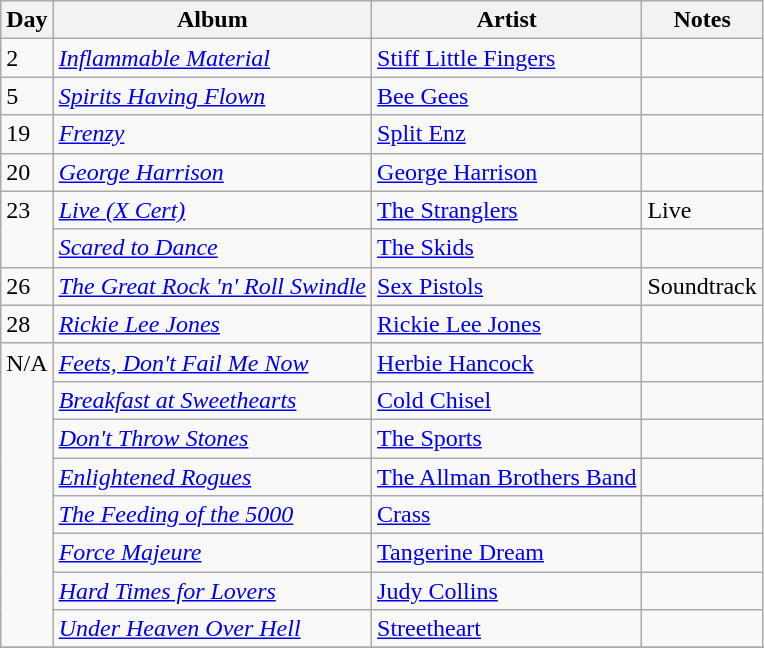<table class="wikitable">
<tr>
<th>Day</th>
<th>Album</th>
<th>Artist</th>
<th>Notes</th>
</tr>
<tr>
<td valign="top">2</td>
<td><em><a href='#'>Inflammable Material</a></em></td>
<td><a href='#'>Stiff Little Fingers</a></td>
<td></td>
</tr>
<tr>
<td valign="top">5</td>
<td><em><a href='#'>Spirits Having Flown</a></em></td>
<td><a href='#'>Bee Gees</a></td>
<td></td>
</tr>
<tr>
<td valign="top">19</td>
<td><em><a href='#'>Frenzy</a></em></td>
<td><a href='#'>Split Enz</a></td>
<td></td>
</tr>
<tr>
<td valign="top">20</td>
<td><em><a href='#'>George Harrison</a></em></td>
<td><a href='#'>George Harrison</a></td>
<td></td>
</tr>
<tr>
<td rowspan="2" valign="top">23</td>
<td><em><a href='#'>Live (X Cert)</a></em></td>
<td><a href='#'>The Stranglers</a></td>
<td>Live</td>
</tr>
<tr>
<td><em><a href='#'>Scared to Dance</a></em></td>
<td><a href='#'>The Skids</a></td>
<td></td>
</tr>
<tr>
<td valign="top">26</td>
<td><em><a href='#'>The Great Rock 'n' Roll Swindle</a></em></td>
<td><a href='#'>Sex Pistols</a></td>
<td>Soundtrack</td>
</tr>
<tr>
<td valign="top">28</td>
<td><em><a href='#'>Rickie Lee Jones</a></em></td>
<td><a href='#'>Rickie Lee Jones</a></td>
<td></td>
</tr>
<tr>
<td rowspan="8" valign="top">N/A</td>
<td><em><a href='#'>Feets, Don't Fail Me Now</a></em></td>
<td><a href='#'>Herbie Hancock</a></td>
<td></td>
</tr>
<tr>
<td><em><a href='#'>Breakfast at Sweethearts</a></em></td>
<td><a href='#'>Cold Chisel</a></td>
<td></td>
</tr>
<tr>
<td><em><a href='#'>Don't Throw Stones</a></em></td>
<td><a href='#'>The Sports</a></td>
<td></td>
</tr>
<tr>
<td><em><a href='#'>Enlightened Rogues</a></em></td>
<td><a href='#'>The Allman Brothers Band</a></td>
<td></td>
</tr>
<tr>
<td><em><a href='#'>The Feeding of the 5000</a></em></td>
<td><a href='#'>Crass</a></td>
<td></td>
</tr>
<tr>
<td><em><a href='#'>Force Majeure</a></em></td>
<td><a href='#'>Tangerine Dream</a></td>
<td></td>
</tr>
<tr>
<td><em><a href='#'>Hard Times for Lovers</a></em></td>
<td><a href='#'>Judy Collins</a></td>
<td></td>
</tr>
<tr>
<td><em><a href='#'>Under Heaven Over Hell</a></em></td>
<td><a href='#'>Streetheart</a></td>
<td></td>
</tr>
<tr>
</tr>
</table>
